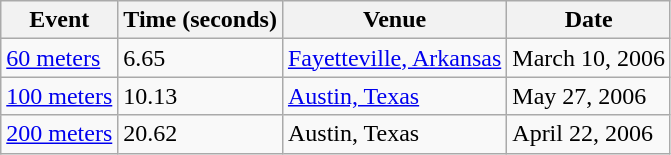<table class="wikitable">
<tr>
<th>Event</th>
<th>Time (seconds)</th>
<th>Venue</th>
<th>Date</th>
</tr>
<tr>
<td><a href='#'>60 meters</a></td>
<td>6.65</td>
<td><a href='#'>Fayetteville, Arkansas</a></td>
<td>March 10, 2006</td>
</tr>
<tr>
<td><a href='#'>100 meters</a></td>
<td>10.13</td>
<td><a href='#'>Austin, Texas</a></td>
<td>May 27, 2006</td>
</tr>
<tr>
<td><a href='#'>200 meters</a></td>
<td>20.62</td>
<td>Austin, Texas</td>
<td>April 22, 2006</td>
</tr>
</table>
